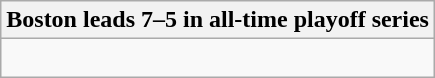<table class="wikitable collapsible collapsed">
<tr>
<th>Boston leads 7–5 in all-time playoff series</th>
</tr>
<tr>
<td><br>










</td>
</tr>
</table>
